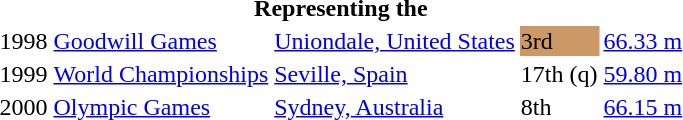<table>
<tr>
<th colspan="5">Representing the </th>
</tr>
<tr>
<td>1998</td>
<td><a href='#'>Goodwill Games</a></td>
<td><a href='#'>Uniondale, United States</a></td>
<td bgcolor=cc9966>3rd</td>
<td><a href='#'>66.33 m</a></td>
</tr>
<tr>
<td>1999</td>
<td><a href='#'>World Championships</a></td>
<td><a href='#'>Seville, Spain</a></td>
<td>17th (q)</td>
<td><a href='#'>59.80 m</a></td>
</tr>
<tr>
<td>2000</td>
<td><a href='#'>Olympic Games</a></td>
<td><a href='#'>Sydney, Australia</a></td>
<td>8th</td>
<td><a href='#'>66.15 m</a></td>
</tr>
</table>
